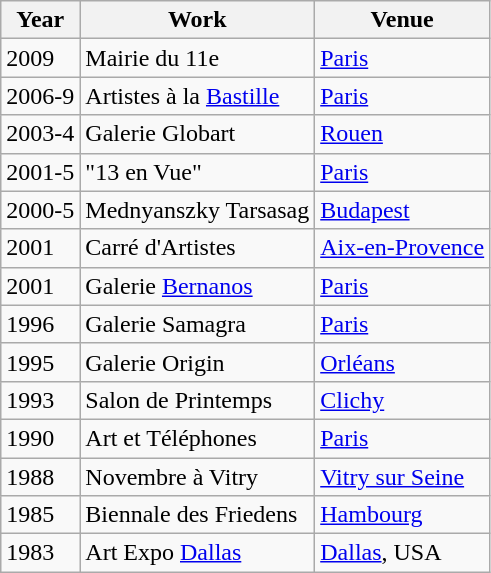<table class=wikitable>
<tr>
<th>Year</th>
<th>Work</th>
<th>Venue</th>
</tr>
<tr>
<td>2009</td>
<td>Mairie du 11e</td>
<td><a href='#'>Paris</a></td>
</tr>
<tr>
<td>2006-9</td>
<td>Artistes à la <a href='#'>Bastille</a></td>
<td><a href='#'>Paris</a></td>
</tr>
<tr>
<td>2003-4</td>
<td>Galerie Globart</td>
<td><a href='#'>Rouen</a></td>
</tr>
<tr>
<td>2001-5</td>
<td>"13 en Vue"</td>
<td><a href='#'>Paris</a></td>
</tr>
<tr>
<td>2000-5</td>
<td>Mednyanszky Tarsasag</td>
<td><a href='#'>Budapest</a></td>
</tr>
<tr>
<td>2001</td>
<td>Carré d'Artistes</td>
<td><a href='#'>Aix-en-Provence</a></td>
</tr>
<tr>
<td>2001</td>
<td>Galerie <a href='#'>Bernanos</a></td>
<td><a href='#'>Paris</a></td>
</tr>
<tr>
<td>1996</td>
<td>Galerie Samagra</td>
<td><a href='#'>Paris</a></td>
</tr>
<tr>
<td>1995</td>
<td>Galerie Origin</td>
<td><a href='#'>Orléans</a></td>
</tr>
<tr>
<td>1993</td>
<td>Salon de Printemps</td>
<td><a href='#'>Clichy</a></td>
</tr>
<tr>
<td>1990</td>
<td>Art et Téléphones</td>
<td><a href='#'>Paris</a></td>
</tr>
<tr>
<td>1988</td>
<td>Novembre à Vitry</td>
<td><a href='#'>Vitry sur Seine</a></td>
</tr>
<tr>
<td>1985</td>
<td>Biennale des Friedens</td>
<td><a href='#'>Hambourg</a></td>
</tr>
<tr>
<td>1983</td>
<td>Art Expo <a href='#'>Dallas</a></td>
<td><a href='#'>Dallas</a>, USA</td>
</tr>
</table>
